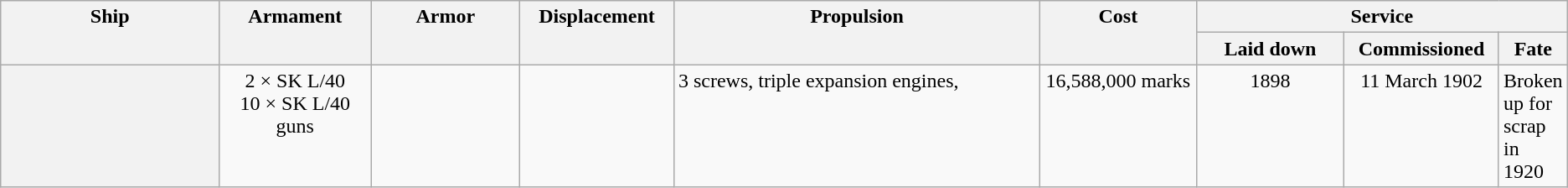<table class="wikitable plainrowheaders" style="text-align: center;">
<tr valign="top">
<th scope="col" width="15%" rowspan="2">Ship</th>
<th scope="col" width="10%" rowspan="2">Armament</th>
<th scope="col" width="10%" rowspan="2">Armor</th>
<th scope="col" width="10%" rowspan="2">Displacement</th>
<th scope="col" width="25%" rowspan="2">Propulsion</th>
<th scope="col" width="10%" rowspan="2">Cost</th>
<th scope="col" width="40%" colspan="3">Service</th>
</tr>
<tr valign="top">
<th scope="col" width="10%">Laid down</th>
<th scope="col" width="10%">Commissioned</th>
<th scope="col" width="20%">Fate</th>
</tr>
<tr valign="top">
<th scope="row"></th>
<td>2 ×  SK L/40 <br> 10 ×  SK L/40 guns</td>
<td></td>
<td></td>
<td style="text-align: left;">3 screws, triple expansion engines, </td>
<td>16,588,000 marks</td>
<td>1898</td>
<td>11 March 1902</td>
<td style="text-align: left;">Broken up for scrap in 1920</td>
</tr>
</table>
